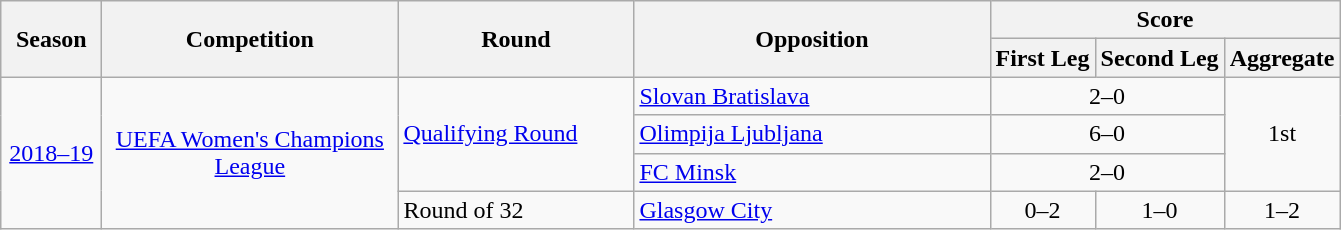<table class="wikitable" style="text-align:center">
<tr>
<th rowspan=2 width=60>Season</th>
<th rowspan=2 width=190>Competition</th>
<th rowspan=2 width=150>Round</th>
<th rowspan=2 width=230>Opposition</th>
<th colspan=3>Score</th>
</tr>
<tr>
<th>First Leg</th>
<th>Second Leg</th>
<th>Aggregate</th>
</tr>
<tr>
<td rowspan=5><a href='#'>2018–19</a></td>
<td rowspan=4><a href='#'>UEFA Women's Champions League</a></td>
<td align=left rowspan=3><a href='#'>Qualifying Round</a></td>
<td align=left> <a href='#'>Slovan Bratislava</a></td>
<td colspan=2>2–0</td>
<td rowspan=3>1st</td>
</tr>
<tr>
<td align=left> <a href='#'>Olimpija Ljubljana</a></td>
<td colspan=2>6–0</td>
</tr>
<tr>
<td align=left> <a href='#'>FC Minsk</a></td>
<td colspan=2>2–0</td>
</tr>
<tr>
<td align=left>Round of 32</td>
<td align=left> <a href='#'>Glasgow City</a></td>
<td>0–2</td>
<td>1–0</td>
<td>1–2</td>
</tr>
</table>
